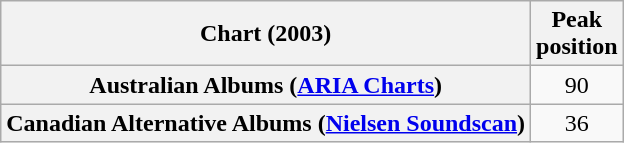<table class="wikitable sortable plainrowheaders" style="text-align:center">
<tr>
<th scope="col">Chart (2003)</th>
<th scope="col">Peak<br>position</th>
</tr>
<tr>
<th scope="row">Australian Albums (<a href='#'>ARIA Charts</a>)</th>
<td>90</td>
</tr>
<tr>
<th scope="row">Canadian Alternative Albums (<a href='#'>Nielsen Soundscan</a>)</th>
<td>36</td>
</tr>
</table>
